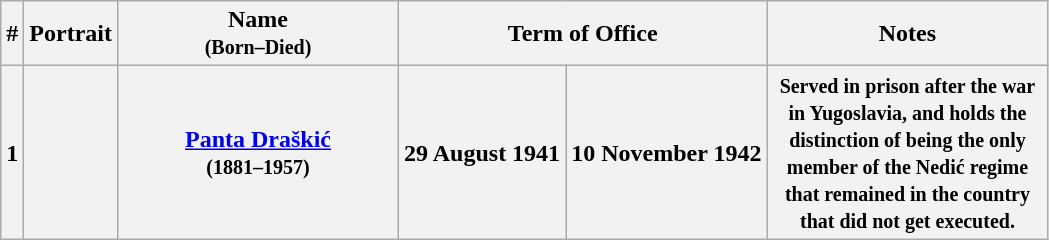<table class="wikitable" style="text-align:center">
<tr ->
<th>#</th>
<th>Portrait</th>
<th width=180>Name<br><small>(Born–Died)</small></th>
<th colspan=2>Term of Office</th>
<th width=180>Notes</th>
</tr>
<tr ->
<th>1</th>
<th></th>
<th><a href='#'>Panta Draškić</a><br><small>(1881–1957)</small></th>
<th>29 August 1941</th>
<th>10 November 1942</th>
<th><small>Served in prison after the war in Yugoslavia, and holds the distinction of being the only member of the Nedić regime that remained in the country that did not get executed.</small></th>
</tr>
</table>
